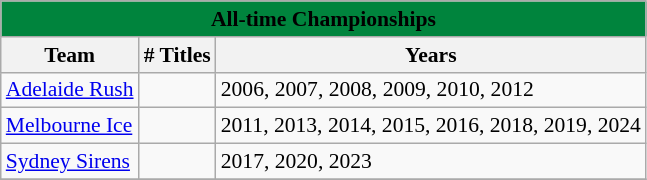<table class="wikitable sortable" style="font-size:90%">
<tr>
<th style="background:#00843d;" colspan="7"><span>All-time Championships</span></th>
</tr>
<tr>
<th>Team</th>
<th># Titles</th>
<th>Years</th>
</tr>
<tr>
<td><a href='#'>Adelaide Rush</a></td>
<td></td>
<td>2006, 2007, 2008, 2009, 2010, 2012</td>
</tr>
<tr>
<td><a href='#'>Melbourne Ice</a></td>
<td></td>
<td>2011, 2013, 2014, 2015, 2016, 2018, 2019, 2024</td>
</tr>
<tr>
<td><a href='#'>Sydney Sirens</a></td>
<td></td>
<td>2017, 2020, 2023</td>
</tr>
<tr>
</tr>
</table>
